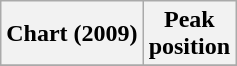<table class="wikitable sortable plainrowheaders">
<tr>
<th scope="col">Chart (2009)</th>
<th scope="col">Peak<br>position</th>
</tr>
<tr>
</tr>
</table>
